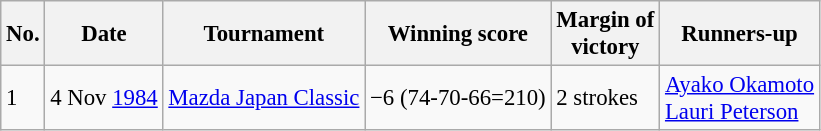<table class="wikitable" style="font-size:95%;">
<tr>
<th>No.</th>
<th>Date</th>
<th>Tournament</th>
<th>Winning score</th>
<th>Margin of<br>victory</th>
<th>Runners-up</th>
</tr>
<tr>
<td>1</td>
<td>4 Nov <a href='#'>1984</a></td>
<td><a href='#'>Mazda Japan Classic</a></td>
<td>−6 (74-70-66=210)</td>
<td>2 strokes</td>
<td> <a href='#'>Ayako Okamoto</a><br> <a href='#'>Lauri Peterson</a></td>
</tr>
</table>
